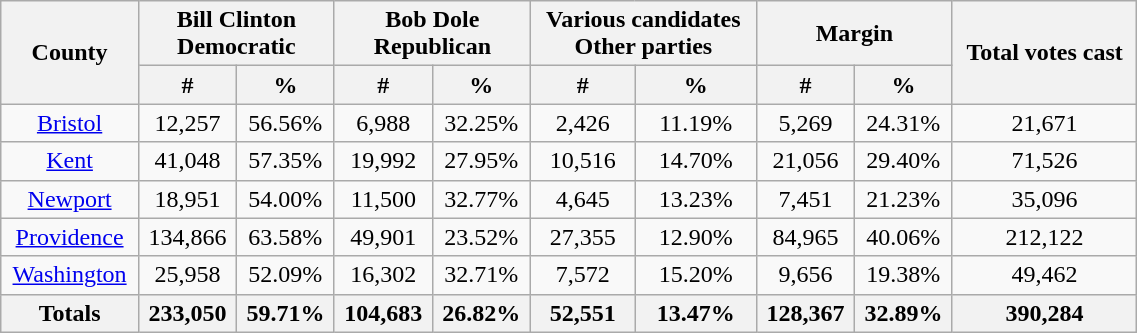<table width="60%"  class="wikitable sortable" style="text-align:center">
<tr>
<th style="text-align:center;" rowspan="2">County</th>
<th style="text-align:center;" colspan="2">Bill Clinton<br>Democratic</th>
<th style="text-align:center;" colspan="2">Bob Dole<br>Republican</th>
<th style="text-align:center;" colspan="2">Various candidates<br>Other parties</th>
<th style="text-align:center;" colspan="2">Margin</th>
<th style="text-align:center;" rowspan="2">Total votes cast</th>
</tr>
<tr>
<th style="text-align:center;" data-sort-type="number">#</th>
<th style="text-align:center;" data-sort-type="number">%</th>
<th style="text-align:center;" data-sort-type="number">#</th>
<th style="text-align:center;" data-sort-type="number">%</th>
<th style="text-align:center;" data-sort-type="number">#</th>
<th style="text-align:center;" data-sort-type="number">%</th>
<th style="text-align:center;" data-sort-type="number">#</th>
<th style="text-align:center;" data-sort-type="number">%</th>
</tr>
<tr style="text-align:center;">
<td><a href='#'>Bristol</a></td>
<td>12,257</td>
<td>56.56%</td>
<td>6,988</td>
<td>32.25%</td>
<td>2,426</td>
<td>11.19%</td>
<td>5,269</td>
<td>24.31%</td>
<td>21,671</td>
</tr>
<tr style="text-align:center;">
<td><a href='#'>Kent</a></td>
<td>41,048</td>
<td>57.35%</td>
<td>19,992</td>
<td>27.95%</td>
<td>10,516</td>
<td>14.70%</td>
<td>21,056</td>
<td>29.40%</td>
<td>71,526</td>
</tr>
<tr style="text-align:center;">
<td><a href='#'>Newport</a></td>
<td>18,951</td>
<td>54.00%</td>
<td>11,500</td>
<td>32.77%</td>
<td>4,645</td>
<td>13.23%</td>
<td>7,451</td>
<td>21.23%</td>
<td>35,096</td>
</tr>
<tr style="text-align:center;">
<td><a href='#'>Providence</a></td>
<td>134,866</td>
<td>63.58%</td>
<td>49,901</td>
<td>23.52%</td>
<td>27,355</td>
<td>12.90%</td>
<td>84,965</td>
<td>40.06%</td>
<td>212,122</td>
</tr>
<tr style="text-align:center;">
<td><a href='#'>Washington</a></td>
<td>25,958</td>
<td>52.09%</td>
<td>16,302</td>
<td>32.71%</td>
<td>7,572</td>
<td>15.20%</td>
<td>9,656</td>
<td>19.38%</td>
<td>49,462</td>
</tr>
<tr>
<th>Totals</th>
<th>233,050</th>
<th>59.71%</th>
<th>104,683</th>
<th>26.82%</th>
<th>52,551</th>
<th>13.47%</th>
<th>128,367</th>
<th>32.89%</th>
<th>390,284</th>
</tr>
</table>
